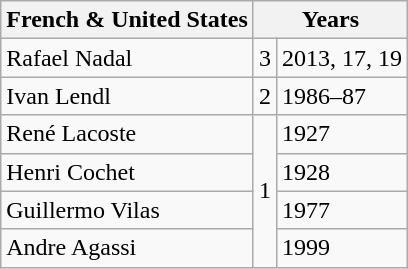<table class=wikitable style="display:inline-table;">
<tr>
<th>French & United States</th>
<th colspan=2>Years</th>
</tr>
<tr>
<td> Rafael Nadal</td>
<td>3</td>
<td>2013, 17, 19</td>
</tr>
<tr>
<td> Ivan Lendl</td>
<td>2</td>
<td>1986–87</td>
</tr>
<tr>
<td> René Lacoste</td>
<td rowspan=4>1</td>
<td>1927</td>
</tr>
<tr>
<td> Henri Cochet</td>
<td>1928</td>
</tr>
<tr>
<td> Guillermo Vilas</td>
<td>1977</td>
</tr>
<tr>
<td> Andre Agassi</td>
<td>1999</td>
</tr>
</table>
